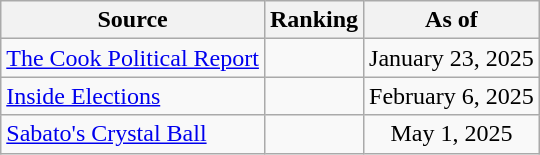<table class="wikitable" style=text-align:center>
<tr>
<th>Source</th>
<th>Ranking</th>
<th>As of</th>
</tr>
<tr>
<td align=left><a href='#'>The Cook Political Report</a></td>
<td></td>
<td>January 23, 2025</td>
</tr>
<tr>
<td align=left><a href='#'>Inside Elections</a></td>
<td></td>
<td>February 6, 2025</td>
</tr>
<tr>
<td align=left><a href='#'>Sabato's Crystal Ball</a></td>
<td></td>
<td>May 1, 2025</td>
</tr>
</table>
